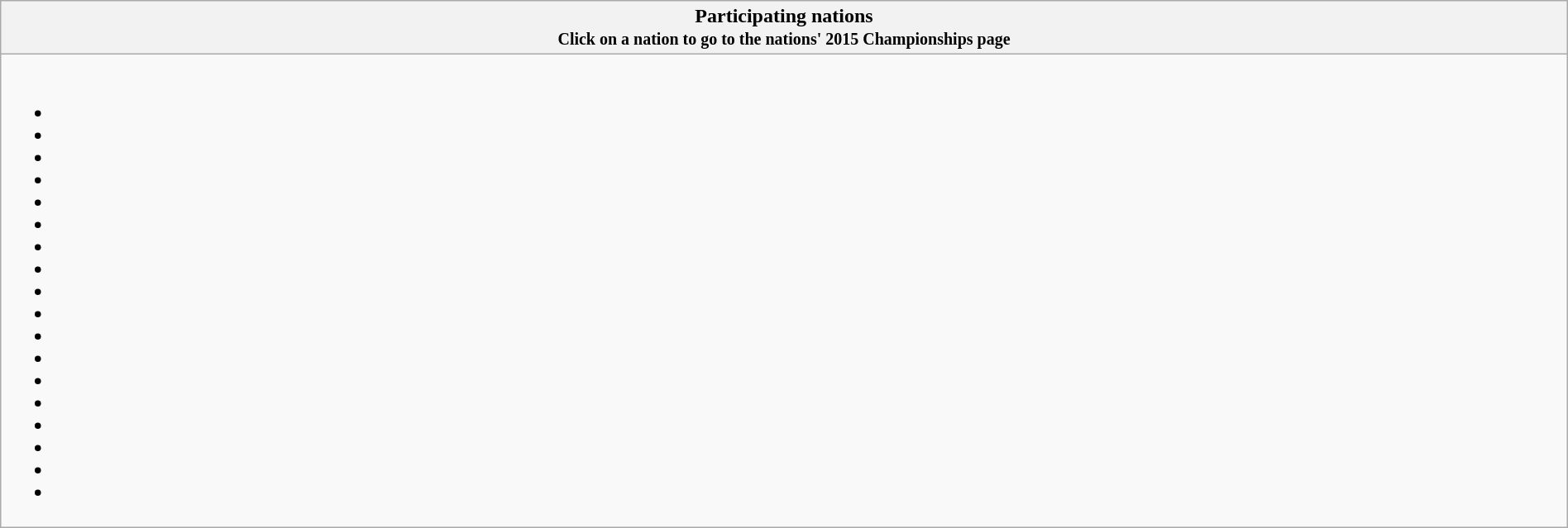<table class="wikitable collapsible" style="width:100%;">
<tr>
<th>Participating nations<br><small>Click on a nation to go to the nations' 2015 Championships page</small></th>
</tr>
<tr>
<td><br><ul><li> </li><li> </li><li> </li><li> </li><li> </li><li> </li><li> </li><li> </li><li> </li><li> </li><li> </li><li> </li><li> </li><li> </li><li> </li><li> </li><li> </li><li> </li></ul></td>
</tr>
</table>
